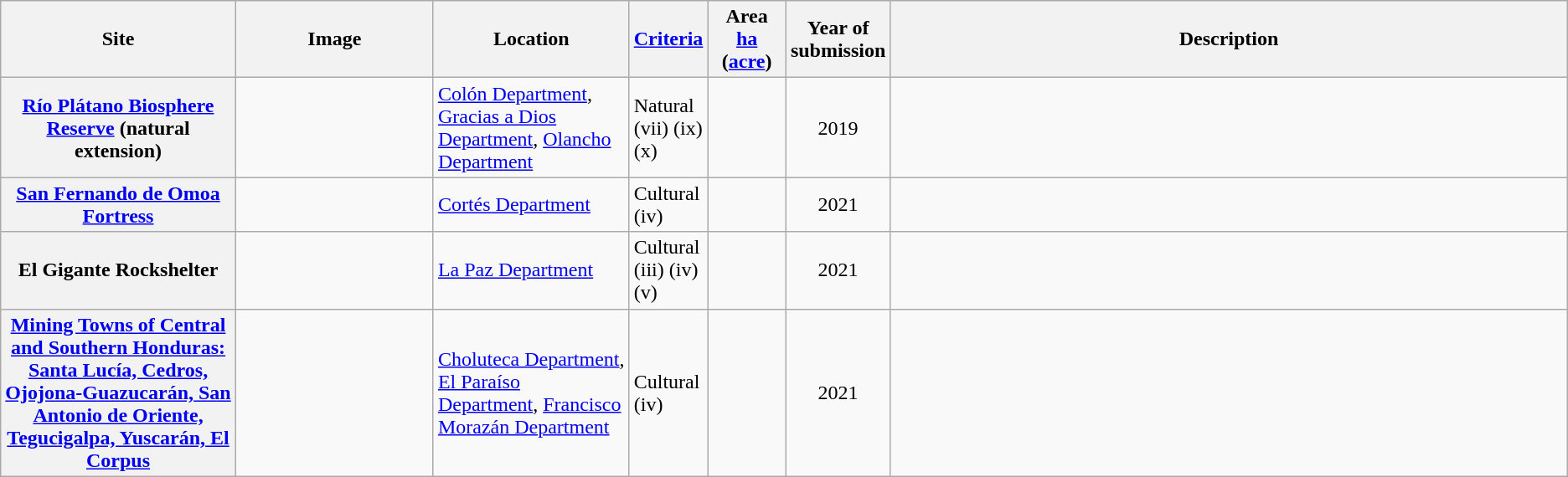<table class="wikitable sortable">
<tr>
<th scope="col" style="width:15%;">Site</th>
<th scope="col" class="unsortable" style="width:150px;">Image</th>
<th scope="col" style="width:12.5%;">Location</th>
<th scope="row" style="width:5%;"><a href='#'>Criteria</a></th>
<th scope="col" style="width:5%;">Area<br><a href='#'>ha</a> (<a href='#'>acre</a>)<br></th>
<th scope="col" style="width:5%;">Year of submission</th>
<th scope="col" class="unsortable">Description</th>
</tr>
<tr>
<th><a href='#'>Río Plátano Biosphere Reserve</a> (natural extension)</th>
<td></td>
<td><a href='#'>Colón Department</a>, <a href='#'>Gracias a Dios Department</a>, <a href='#'>Olancho Department</a><br><small></small></td>
<td>Natural (vii) (ix) (x)</td>
<td></td>
<td align="center">2019</td>
<td></td>
</tr>
<tr>
<th><a href='#'>San Fernando de Omoa Fortress</a></th>
<td></td>
<td><a href='#'>Cortés Department</a><br><small></small></td>
<td>Cultural (iv)</td>
<td></td>
<td align="center">2021</td>
<td></td>
</tr>
<tr>
<th>El Gigante Rockshelter</th>
<td></td>
<td><a href='#'>La Paz Department</a><br><small></small></td>
<td>Cultural (iii) (iv) (v)</td>
<td></td>
<td align="center">2021</td>
<td></td>
</tr>
<tr>
<th><a href='#'>Mining Towns of Central and Southern Honduras: Santa Lucía, Cedros, Ojojona-Guazucarán, San Antonio de Oriente, Tegucigalpa, Yuscarán, El Corpus</a></th>
<td></td>
<td><a href='#'>Choluteca Department</a>, <a href='#'>El Paraíso Department</a>, <a href='#'>Francisco Morazán Department</a><br><small></small></td>
<td>Cultural (iv)</td>
<td></td>
<td align="center">2021</td>
<td></td>
</tr>
</table>
